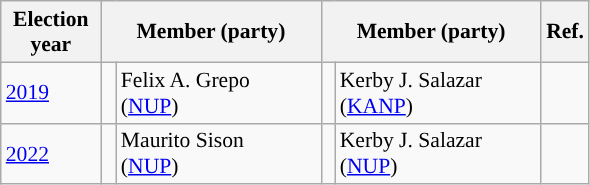<table class="wikitable" style="font-size:90%">
<tr>
<th width="60px">Election<br>year</th>
<th colspan="2" width="140px">Member (party)</th>
<th colspan="2" width="140px">Member (party)</th>
<th>Ref.</th>
</tr>
<tr>
<td><a href='#'>2019</a></td>
<td></td>
<td>Felix A. Grepo<br>(<a href='#'>NUP</a>)</td>
<td></td>
<td>Kerby J. Salazar<br>(<a href='#'>KANP</a>)</td>
<td></td>
</tr>
<tr>
<td><a href='#'>2022</a></td>
<td></td>
<td>Maurito Sison<br>(<a href='#'>NUP</a>)</td>
<td></td>
<td>Kerby J. Salazar<br>(<a href='#'>NUP</a>)</td>
<td></td>
</tr>
</table>
